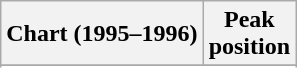<table class="wikitable sortable">
<tr>
<th align="left">Chart (1995–1996)</th>
<th align="center">Peak<br>position</th>
</tr>
<tr>
</tr>
<tr>
</tr>
</table>
